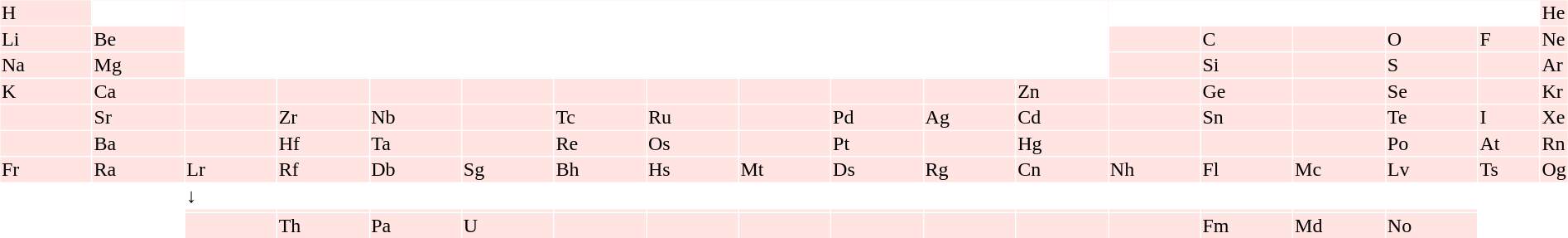<table style="border-spacing:1px;display:block;overflow:auto;width:100%;margin:0 !important">
<tr style="background-color:mistyrose" >
<td>H</td>
<td style="background-color:white;border:none"></td>
<td style="background-color:white;border:none" colspan=10 rowspan=3></td>
<td style="background-color:white;border:none" colspan=5></td>
<td>He</td>
</tr>
<tr style="background-color:mistyrose" >
<td>Li</td>
<td>Be</td>
<td><a href='#'></a></td>
<td>C</td>
<td><a href='#'></a></td>
<td>O</td>
<td>F</td>
<td>Ne</td>
</tr>
<tr style="background-color:mistyrose" >
<td>Na</td>
<td>Mg</td>
<td><a href='#'></a></td>
<td>Si</td>
<td><a href='#'></a></td>
<td>S</td>
<td><a href='#'></a></td>
<td>Ar</td>
</tr>
<tr style="background-color:mistyrose" >
<td>K</td>
<td>Ca</td>
<td><a href='#'></a></td>
<td><a href='#'></a></td>
<td><a href='#'></a></td>
<td><a href='#'></a></td>
<td><a href='#'></a></td>
<td><a href='#'></a></td>
<td><a href='#'></a></td>
<td><a href='#'></a></td>
<td><a href='#'></a></td>
<td>Zn</td>
<td><a href='#'></a></td>
<td>Ge</td>
<td><a href='#'></a></td>
<td>Se</td>
<td><a href='#'></a></td>
<td>Kr</td>
</tr>
<tr style="background-color:mistyrose" >
<td><a href='#'></a></td>
<td>Sr</td>
<td><a href='#'></a></td>
<td>Zr</td>
<td>Nb</td>
<td><a href='#'></a></td>
<td>Tc</td>
<td>Ru</td>
<td><a href='#'></a></td>
<td>Pd</td>
<td>Ag</td>
<td>Cd</td>
<td><a href='#'></a></td>
<td>Sn</td>
<td><a href='#'></a></td>
<td>Te</td>
<td>I</td>
<td>Xe</td>
</tr>
<tr style="background-color:mistyrose" >
<td><a href='#'></a></td>
<td>Ba</td>
<td><a href='#'></a></td>
<td>Hf</td>
<td>Ta</td>
<td><a href='#'></a></td>
<td>Re</td>
<td>Os</td>
<td><a href='#'></a></td>
<td>Pt</td>
<td><a href='#'></a></td>
<td>Hg</td>
<td><a href='#'></a></td>
<td><a href='#'></a></td>
<td><a href='#'></a></td>
<td>Po</td>
<td>At</td>
<td>Rn</td>
</tr>
<tr style="background-color:mistyrose" >
<td style="width: 6%">Fr</td>
<td style="width: 6%">Ra</td>
<td style="width: 6%">Lr</td>
<td style="width: 6%">Rf</td>
<td style="width: 6%">Db</td>
<td style="width: 6%">Sg</td>
<td style="width: 6%">Bh</td>
<td style="width: 6%">Hs</td>
<td style="width: 6%">Mt</td>
<td style="width: 6%">Ds</td>
<td style="width: 6%">Rg</td>
<td style="width: 6%">Cn</td>
<td style="width: 6%">Nh</td>
<td style="width: 6%">Fl</td>
<td style="width: 6%">Mc</td>
<td style="width: 6%">Lv</td>
<td style="width: 6%">Ts</td>
<td style="width: 6%">Og</td>
</tr>
<tr>
<td style="background-color:white;border:none" colspan=2 rowspan=3></td>
<td style="background-color:white;border:none">↓</td>
<td style="background-color:white;border:none" colspan=14></td>
<td style="background-color:white;border:none" rowspan=3></td>
</tr>
<tr style="background-color:mistyrose" >
<td><a href='#'></a></td>
<td><a href='#'></a></td>
<td><a href='#'></a></td>
<td><a href='#'></a></td>
<td><a href='#'></a></td>
<td><a href='#'></a></td>
<td><a href='#'></a></td>
<td><a href='#'></a></td>
<td><a href='#'></a></td>
<td><a href='#'></a></td>
<td><a href='#'></a></td>
<td><a href='#'></a></td>
<td><a href='#'></a></td>
<td><a href='#'></a></td>
</tr>
<tr style="background-color:mistyrose" >
<td><a href='#'></a></td>
<td>Th</td>
<td>Pa</td>
<td>U</td>
<td><a href='#'></a></td>
<td><a href='#'></a></td>
<td><a href='#'></a></td>
<td><a href='#'></a></td>
<td><a href='#'></a></td>
<td><a href='#'></a></td>
<td><a href='#'></a></td>
<td>Fm</td>
<td>Md</td>
<td>No</td>
</tr>
</table>
